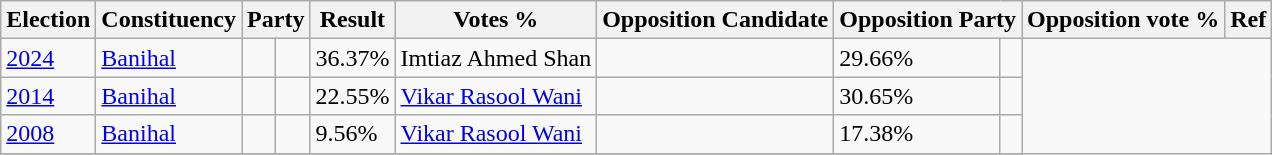<table class="wikitable sortable">
<tr>
<th>Election</th>
<th>Constituency</th>
<th colspan="2">Party</th>
<th>Result</th>
<th>Votes %</th>
<th>Opposition Candidate</th>
<th colspan="2">Opposition Party</th>
<th>Opposition vote %</th>
<th>Ref</th>
</tr>
<tr>
<td><a href='#'>2024</a></td>
<td><a href='#'>Banihal</a></td>
<td></td>
<td></td>
<td>36.37%</td>
<td>Imtiaz Ahmed Shan</td>
<td></td>
<td>29.66%</td>
<td></td>
</tr>
<tr>
<td><a href='#'>2014</a></td>
<td><a href='#'>Banihal</a></td>
<td></td>
<td></td>
<td>22.55%</td>
<td><a href='#'>Vikar Rasool Wani</a></td>
<td></td>
<td>30.65%</td>
<td></td>
</tr>
<tr>
<td><a href='#'>2008</a></td>
<td><a href='#'>Banihal</a></td>
<td></td>
<td></td>
<td>9.56%</td>
<td><a href='#'>Vikar Rasool Wani</a></td>
<td></td>
<td>17.38%</td>
<td></td>
</tr>
<tr>
</tr>
</table>
